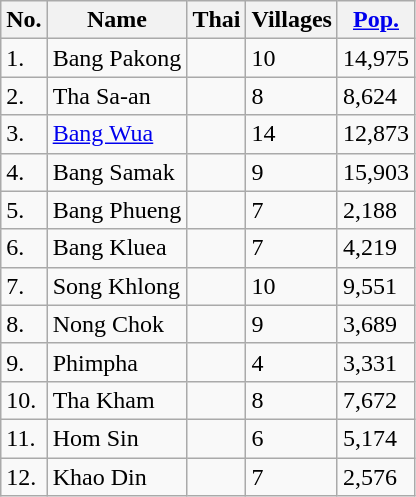<table class="wikitable sortable">
<tr>
<th>No.</th>
<th>Name</th>
<th>Thai</th>
<th>Villages</th>
<th><a href='#'>Pop.</a></th>
</tr>
<tr>
<td>1.</td>
<td>Bang Pakong</td>
<td></td>
<td>10</td>
<td>14,975</td>
</tr>
<tr>
<td>2.</td>
<td>Tha Sa-an</td>
<td></td>
<td>8</td>
<td>8,624</td>
</tr>
<tr>
<td>3.</td>
<td><a href='#'>Bang Wua</a></td>
<td></td>
<td>14</td>
<td>12,873</td>
</tr>
<tr>
<td>4.</td>
<td>Bang Samak</td>
<td></td>
<td>9</td>
<td>15,903</td>
</tr>
<tr>
<td>5.</td>
<td>Bang Phueng</td>
<td></td>
<td>7</td>
<td>2,188</td>
</tr>
<tr>
<td>6.</td>
<td>Bang Kluea</td>
<td></td>
<td>7</td>
<td>4,219</td>
</tr>
<tr>
<td>7.</td>
<td>Song Khlong</td>
<td></td>
<td>10</td>
<td>9,551</td>
</tr>
<tr>
<td>8.</td>
<td>Nong Chok</td>
<td></td>
<td>9</td>
<td>3,689</td>
</tr>
<tr>
<td>9.</td>
<td>Phimpha</td>
<td></td>
<td>4</td>
<td>3,331</td>
</tr>
<tr>
<td>10.</td>
<td>Tha Kham</td>
<td></td>
<td>8</td>
<td>7,672</td>
</tr>
<tr>
<td>11.</td>
<td>Hom Sin</td>
<td></td>
<td>6</td>
<td>5,174</td>
</tr>
<tr>
<td>12.</td>
<td>Khao Din</td>
<td></td>
<td>7</td>
<td>2,576</td>
</tr>
</table>
